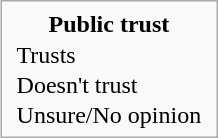<table style="float; margin-left: 1em; margin-bottom: 0.5em" class="infobox">
<tr>
<td style="text-align: center"><span><strong>Public trust</strong></span></td>
</tr>
<tr>
<td style="padding: 0 5px;"> Trusts</td>
</tr>
<tr>
<td style="padding: 0 5px;"> Doesn't trust</td>
</tr>
<tr>
<td style="padding: 0 5px;"> Unsure/No opinion</td>
</tr>
</table>
